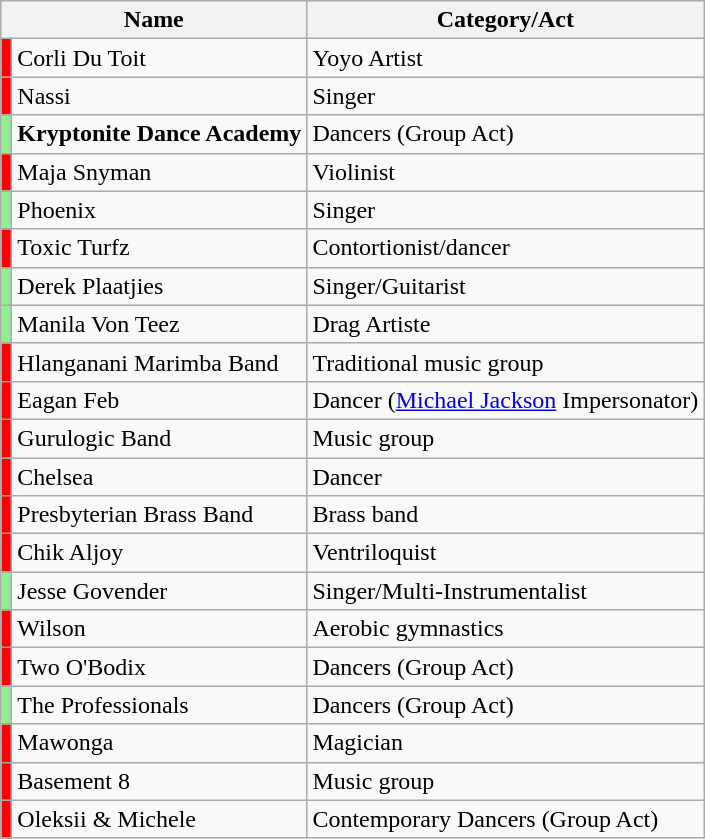<table class="wikitable sortable">
<tr>
<th colspan=2>Name</th>
<th>Category/Act</th>
</tr>
<tr>
<td style="background:red"></td>
<td>Corli Du Toit</td>
<td>Yoyo Artist</td>
</tr>
<tr>
<td style="background:red"></td>
<td>Nassi</td>
<td>Singer</td>
</tr>
<tr>
<td style="background:lightgreen"></td>
<td><strong>Kryptonite Dance Academy</strong></td>
<td>Dancers (Group Act)</td>
</tr>
<tr>
<td style="background:red"></td>
<td>Maja Snyman</td>
<td>Violinist</td>
</tr>
<tr>
<td style="background:lightgreen"></td>
<td>Phoenix</td>
<td>Singer</td>
</tr>
<tr>
<td style="background:red"></td>
<td>Toxic Turfz</td>
<td>Contortionist/dancer</td>
</tr>
<tr>
<td style="background:lightgreen"></td>
<td>Derek Plaatjies </td>
<td>Singer/Guitarist</td>
</tr>
<tr>
<td style="background:lightgreen"></td>
<td>Manila Von Teez</td>
<td>Drag Artiste</td>
</tr>
<tr>
<td style="background:red"></td>
<td>Hlanganani Marimba Band</td>
<td>Traditional music group</td>
</tr>
<tr>
<td style="background:red"></td>
<td>Eagan Feb</td>
<td>Dancer (<a href='#'>Michael Jackson</a> Impersonator)</td>
</tr>
<tr>
<td style="background:red"></td>
<td>Gurulogic Band</td>
<td>Music group</td>
</tr>
<tr>
<td style="background:red"></td>
<td>Chelsea</td>
<td>Dancer</td>
</tr>
<tr>
<td style="background:red"></td>
<td>Presbyterian Brass Band</td>
<td>Brass band</td>
</tr>
<tr>
<td style="background:red"></td>
<td>Chik Aljoy </td>
<td>Ventriloquist</td>
</tr>
<tr>
<td style="background:lightgreen"></td>
<td>Jesse Govender</td>
<td>Singer/Multi-Instrumentalist</td>
</tr>
<tr>
<td style="background:red"></td>
<td>Wilson</td>
<td>Aerobic gymnastics</td>
</tr>
<tr>
<td style="background:red"></td>
<td>Two O'Bodix</td>
<td>Dancers (Group Act)</td>
</tr>
<tr>
<td style="background:lightgreen"></td>
<td>The Professionals</td>
<td>Dancers (Group Act)</td>
</tr>
<tr>
<td style="background:red"></td>
<td>Mawonga</td>
<td>Magician</td>
</tr>
<tr>
<td style="background:red"></td>
<td>Basement 8</td>
<td>Music group</td>
</tr>
<tr>
<td style="background:red"></td>
<td>Oleksii & Michele </td>
<td>Contemporary Dancers (Group Act)</td>
</tr>
</table>
